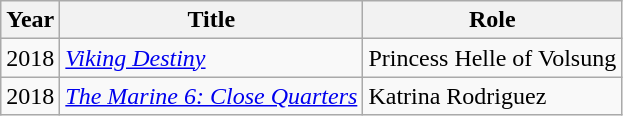<table class="wikitable sortable">
<tr>
<th>Year</th>
<th>Title</th>
<th>Role</th>
</tr>
<tr>
<td>2018</td>
<td><em><a href='#'>Viking Destiny</a></em></td>
<td>Princess Helle of Volsung</td>
</tr>
<tr>
<td>2018</td>
<td><em><a href='#'>The Marine 6: Close Quarters</a></em></td>
<td>Katrina Rodriguez</td>
</tr>
</table>
